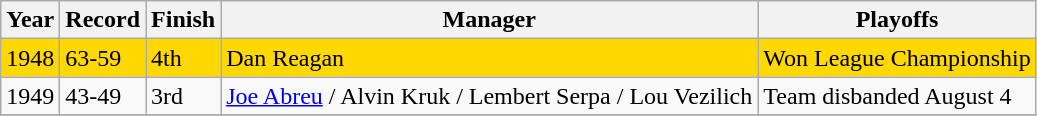<table class="wikitable">
<tr>
<th>Year</th>
<th>Record</th>
<th>Finish</th>
<th>Manager</th>
<th>Playoffs</th>
</tr>
<tr bgcolor="#FFD800">
<td>1948</td>
<td>63-59</td>
<td>4th</td>
<td>Dan Reagan</td>
<td>Won League Championship</td>
</tr>
<tr>
<td>1949</td>
<td>43-49</td>
<td>3rd</td>
<td><a href='#'>Joe Abreu</a> / Alvin Kruk / Lembert Serpa / Lou Vezilich</td>
<td>Team disbanded August 4</td>
</tr>
<tr>
</tr>
</table>
